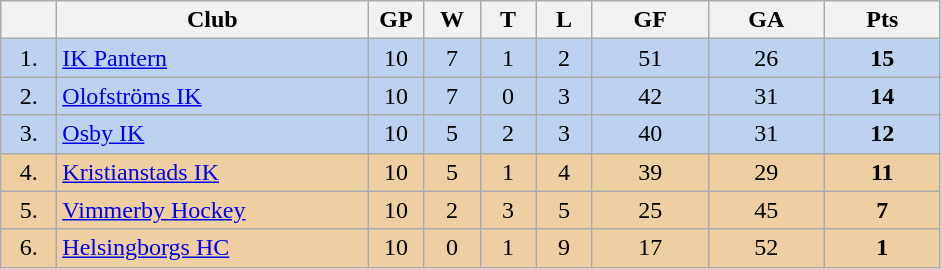<table class="wikitable">
<tr>
<th width="30"></th>
<th width="200">Club</th>
<th width="30">GP</th>
<th width="30">W</th>
<th width="30">T</th>
<th width="30">L</th>
<th width="70">GF</th>
<th width="70">GA</th>
<th width="70">Pts</th>
</tr>
<tr bgcolor="#BCD2EE" align="center">
<td>1.</td>
<td align="left"><a href='#'>IK Pantern</a></td>
<td>10</td>
<td>7</td>
<td>1</td>
<td>2</td>
<td>51</td>
<td>26</td>
<td><strong>15</strong></td>
</tr>
<tr bgcolor="#BCD2EE" align="center">
<td>2.</td>
<td align="left"><a href='#'>Olofströms IK</a></td>
<td>10</td>
<td>7</td>
<td>0</td>
<td>3</td>
<td>42</td>
<td>31</td>
<td><strong>14</strong></td>
</tr>
<tr bgcolor="#BCD2EE" align="center">
<td>3.</td>
<td align="left"><a href='#'>Osby IK</a></td>
<td>10</td>
<td>5</td>
<td>2</td>
<td>3</td>
<td>40</td>
<td>31</td>
<td><strong>12</strong></td>
</tr>
<tr bgcolor="#EECFA1" align="center">
<td>4.</td>
<td align="left"><a href='#'>Kristianstads IK</a></td>
<td>10</td>
<td>5</td>
<td>1</td>
<td>4</td>
<td>39</td>
<td>29</td>
<td><strong>11</strong></td>
</tr>
<tr bgcolor="#EECFA1" align="center">
<td>5.</td>
<td align="left"><a href='#'>Vimmerby Hockey</a></td>
<td>10</td>
<td>2</td>
<td>3</td>
<td>5</td>
<td>25</td>
<td>45</td>
<td><strong>7</strong></td>
</tr>
<tr bgcolor="#EECFA1" align="center">
<td>6.</td>
<td align="left"><a href='#'>Helsingborgs HC</a></td>
<td>10</td>
<td>0</td>
<td>1</td>
<td>9</td>
<td>17</td>
<td>52</td>
<td><strong>1</strong></td>
</tr>
</table>
